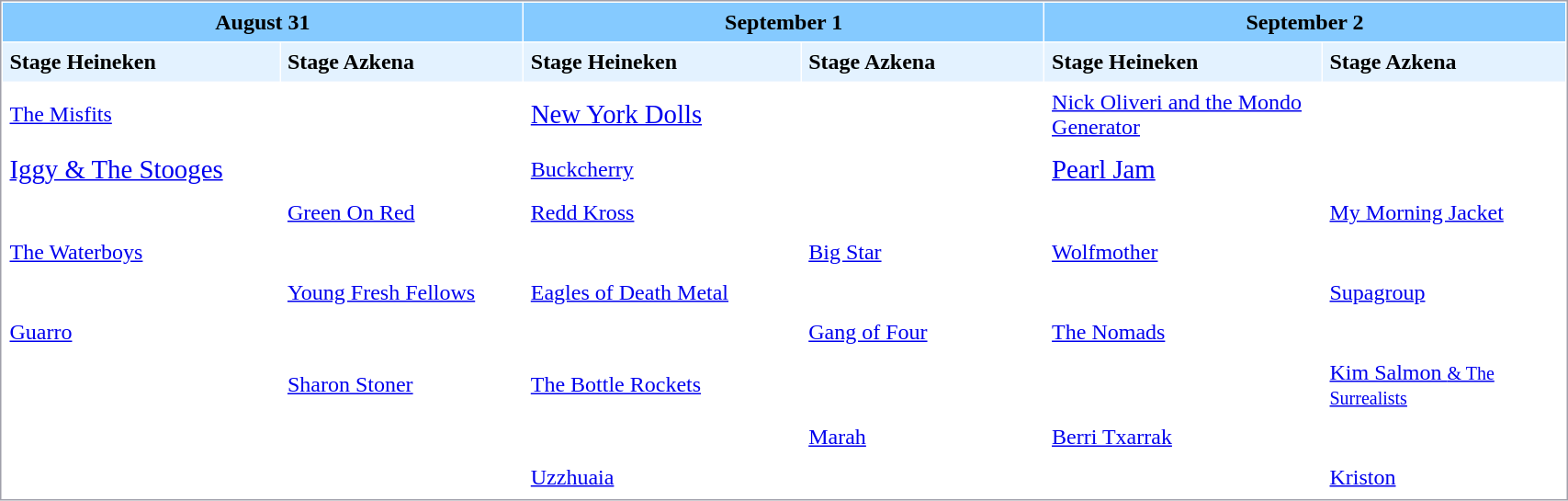<table style="border: 1px solid #a0a0aa; width: 90%" cellpadding="5" cellspacing="1">
<tr>
<th width=33% colspan="2" style="background:#85CAFF"><strong>August 31</strong></th>
<th width=33% colspan="2" style="background:#85CAFF"><strong>September 1</strong></th>
<th width=33% colspan="2" style="background:#85CAFF"><strong>September 2</strong></th>
</tr>
<tr>
<td width=16% style="background-color: #E3F2FF;"><strong>Stage Heineken</strong></td>
<td width=14% style="background-color: #E3F2FF;"><strong>Stage Azkena</strong></td>
<td width=16% style="background-color: #E3F2FF;"><strong>Stage Heineken</strong></td>
<td width=14% style="background-color: #E3F2FF;"><strong>Stage Azkena</strong></td>
<td width=16% style="background-color: #E3F2FF;"><strong>Stage Heineken</strong></td>
<td width=14% style="background-color: #E3F2FF;"><strong>Stage Azkena</strong></td>
</tr>
<tr>
<td><a href='#'>The Misfits</a></td>
<td></td>
<td><big><a href='#'>New York Dolls</a></big></td>
<td></td>
<td><a href='#'>Nick Oliveri and the Mondo Generator</a></td>
<td></td>
</tr>
<tr>
<td><big><a href='#'>Iggy & The Stooges</a></big></td>
<td></td>
<td><a href='#'>Buckcherry</a></td>
<td></td>
<td><big><a href='#'>Pearl Jam</a></big></td>
<td></td>
</tr>
<tr>
<td></td>
<td><a href='#'>Green On Red</a></td>
<td><a href='#'>Redd Kross</a></td>
<td></td>
<td></td>
<td><a href='#'>My Morning Jacket</a></td>
</tr>
<tr>
<td><a href='#'>The Waterboys</a></td>
<td></td>
<td></td>
<td><a href='#'>Big Star</a></td>
<td><a href='#'>Wolfmother</a></td>
<td></td>
</tr>
<tr>
<td></td>
<td><a href='#'>Young Fresh Fellows</a></td>
<td><a href='#'>Eagles of Death Metal</a></td>
<td></td>
<td></td>
<td><a href='#'>Supagroup</a></td>
</tr>
<tr>
<td><a href='#'>Guarro</a></td>
<td></td>
<td></td>
<td><a href='#'>Gang of Four</a></td>
<td><a href='#'>The Nomads</a></td>
<td></td>
</tr>
<tr>
<td></td>
<td><a href='#'>Sharon Stoner</a></td>
<td><a href='#'>The Bottle Rockets</a></td>
<td></td>
<td></td>
<td><a href='#'>Kim Salmon <small>& The Surrealists</small></a></td>
</tr>
<tr>
<td></td>
<td></td>
<td></td>
<td><a href='#'>Marah</a></td>
<td><a href='#'>Berri Txarrak</a></td>
<td></td>
</tr>
<tr>
<td></td>
<td></td>
<td><a href='#'>Uzzhuaia</a></td>
<td></td>
<td></td>
<td><a href='#'>Kriston</a></td>
</tr>
<tr>
</tr>
</table>
